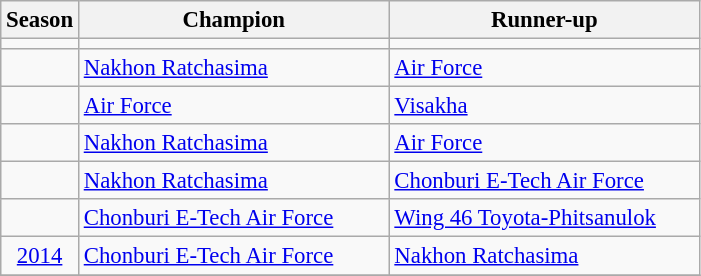<table class="wikitable sortable" style="font-size: 95%;">
<tr>
<th width="40">Season</th>
<th width="200">Champion</th>
<th width="200">Runner-up</th>
</tr>
<tr>
<td></td>
<td></td>
<td></td>
</tr>
<tr>
<td></td>
<td> <a href='#'>Nakhon Ratchasima</a></td>
<td> <a href='#'>Air Force</a></td>
</tr>
<tr>
<td></td>
<td> <a href='#'>Air Force</a></td>
<td> <a href='#'>Visakha</a></td>
</tr>
<tr>
<td></td>
<td> <a href='#'>Nakhon Ratchasima</a></td>
<td> <a href='#'>Air Force</a></td>
</tr>
<tr>
<td></td>
<td> <a href='#'>Nakhon Ratchasima</a></td>
<td> <a href='#'>Chonburi E-Tech Air Force</a></td>
</tr>
<tr>
<td></td>
<td> <a href='#'>Chonburi E-Tech Air Force</a></td>
<td> <a href='#'>Wing 46 Toyota-Phitsanulok</a></td>
</tr>
<tr>
<td align=center><a href='#'>2014</a></td>
<td> <a href='#'>Chonburi E-Tech Air Force</a></td>
<td> <a href='#'>Nakhon Ratchasima</a></td>
</tr>
<tr align=center>
</tr>
</table>
